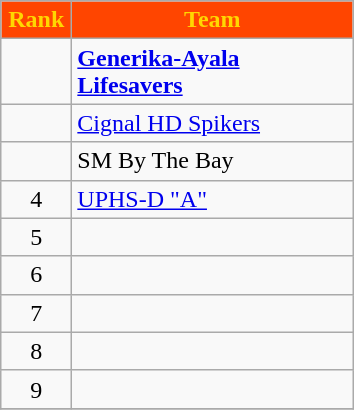<table class="wikitable" style="text-align: center">
<tr>
<th width=40 style="background:#FF4500; color:#FFD700;">Rank</th>
<th width=180 style="background:#FF4500; color:#FFD700;">Team</th>
</tr>
<tr>
<td></td>
<td align="left"><strong><a href='#'>Generika-Ayala Lifesavers</a></strong></td>
</tr>
<tr>
<td></td>
<td align="left"><a href='#'>Cignal HD Spikers</a></td>
</tr>
<tr>
<td></td>
<td align="left">SM By The Bay</td>
</tr>
<tr>
<td>4</td>
<td align="left"><a href='#'>UPHS-D "A"</a></td>
</tr>
<tr>
<td>5</td>
<td align="left"></td>
</tr>
<tr>
<td>6</td>
<td align="left"></td>
</tr>
<tr>
<td>7</td>
<td align="left"></td>
</tr>
<tr>
<td>8</td>
<td align="left"></td>
</tr>
<tr>
<td>9</td>
<td align="left"></td>
</tr>
<tr>
</tr>
</table>
